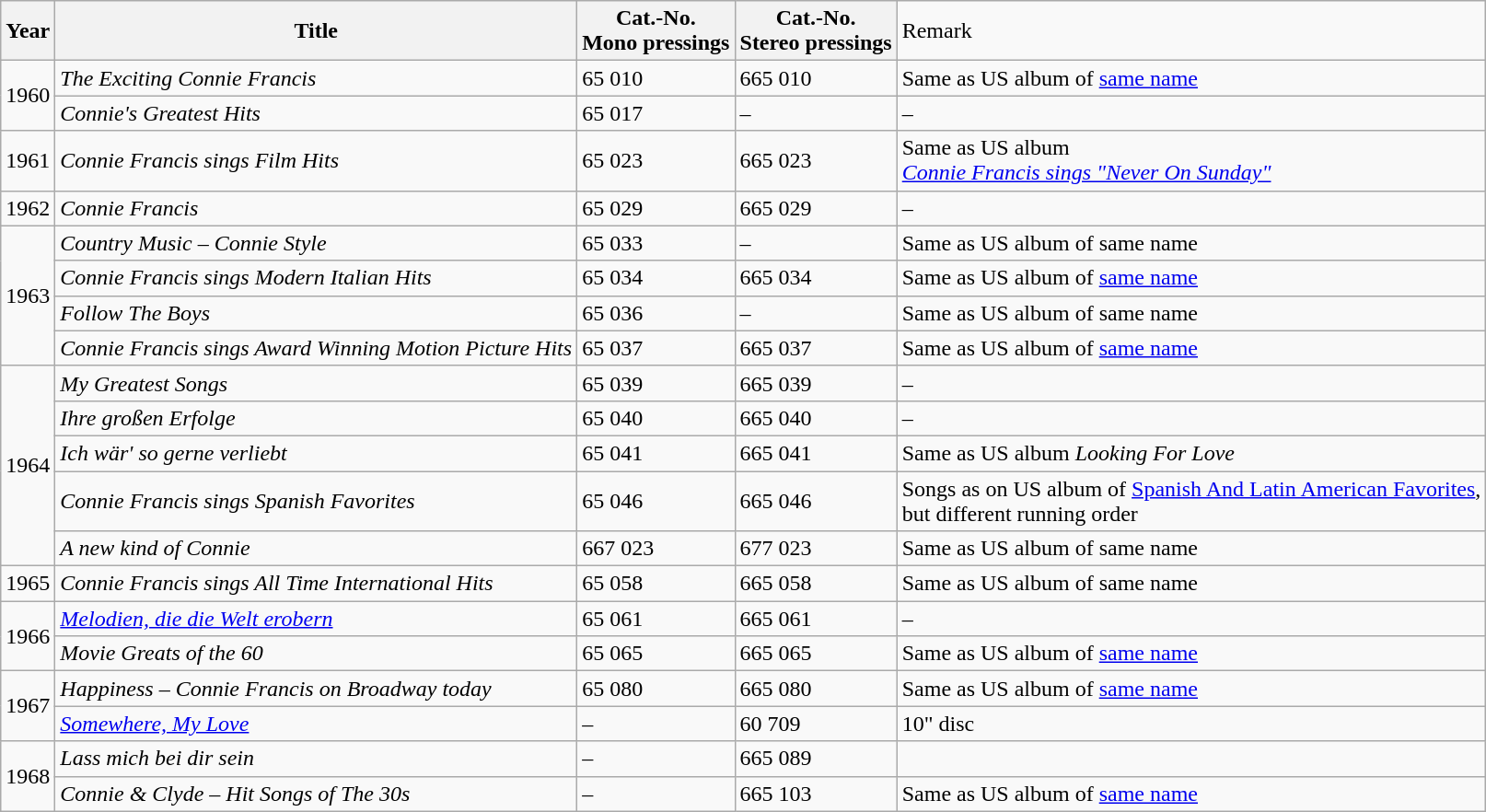<table class="wikitable">
<tr>
<th>Year</th>
<th>Title</th>
<th>Cat.-No.<br>Mono pressings</th>
<th>Cat.-No.<br>Stereo pressings</th>
<td>Remark</td>
</tr>
<tr>
<td rowspan="2">1960</td>
<td><em>The Exciting Connie Francis</em></td>
<td>65 010</td>
<td>665 010</td>
<td>Same as US album of <a href='#'>same name</a></td>
</tr>
<tr>
<td><em>Connie's Greatest Hits</em></td>
<td>65 017</td>
<td>–</td>
<td>–</td>
</tr>
<tr>
<td>1961</td>
<td><em>Connie Francis sings Film Hits</em></td>
<td>65 023</td>
<td>665 023</td>
<td>Same as US album <br><em><a href='#'>Connie Francis sings "Never On Sunday"</a></em></td>
</tr>
<tr>
<td>1962</td>
<td><em>Connie Francis</em></td>
<td>65 029</td>
<td>665 029</td>
<td>–</td>
</tr>
<tr>
<td rowspan="4">1963</td>
<td><em>Country Music – Connie Style</em></td>
<td>65 033</td>
<td>–</td>
<td>Same as US album of same name</td>
</tr>
<tr>
<td><em>Connie Francis sings Modern Italian Hits</em></td>
<td>65 034</td>
<td>665 034</td>
<td>Same as US album of <a href='#'>same name</a></td>
</tr>
<tr>
<td><em>Follow The Boys</em></td>
<td>65 036</td>
<td>–</td>
<td>Same as US album of same name</td>
</tr>
<tr>
<td><em>Connie Francis sings Award Winning Motion Picture Hits</em></td>
<td>65 037</td>
<td>665 037</td>
<td>Same as US album of <a href='#'>same name</a></td>
</tr>
<tr>
<td rowspan="5">1964</td>
<td><em>My Greatest Songs</em></td>
<td>65 039</td>
<td>665 039</td>
<td>–</td>
</tr>
<tr>
<td><em>Ihre großen Erfolge</em></td>
<td>65 040</td>
<td>665 040</td>
<td>–</td>
</tr>
<tr>
<td><em>Ich wär' so gerne verliebt</em></td>
<td>65 041</td>
<td>665 041</td>
<td>Same as US album <em>Looking For Love</em></td>
</tr>
<tr>
<td><em>Connie Francis sings Spanish Favorites</em></td>
<td>65 046</td>
<td>665 046</td>
<td>Songs as on US album of <a href='#'>Spanish And Latin American Favorites</a>,<br>but different running order</td>
</tr>
<tr>
<td><em>A new kind of Connie</em></td>
<td>667 023</td>
<td>677 023</td>
<td>Same as US album of same name</td>
</tr>
<tr>
<td>1965</td>
<td><em>Connie Francis sings All Time International Hits</em></td>
<td>65 058</td>
<td>665 058</td>
<td>Same as US album of same name</td>
</tr>
<tr>
<td rowspan="2">1966</td>
<td><em><a href='#'>Melodien, die die Welt erobern</a></em></td>
<td>65 061</td>
<td>665 061</td>
<td>–</td>
</tr>
<tr>
<td><em>Movie Greats of the 60</em></td>
<td>65 065</td>
<td>665 065</td>
<td>Same as US album of <a href='#'>same name</a></td>
</tr>
<tr>
<td rowspan="2">1967</td>
<td><em>Happiness – Connie Francis on Broadway today</em></td>
<td>65 080</td>
<td>665 080</td>
<td>Same as US album of <a href='#'>same name</a></td>
</tr>
<tr>
<td><em><a href='#'>Somewhere, My Love</a></em></td>
<td>–</td>
<td>60 709</td>
<td>10" disc</td>
</tr>
<tr>
<td rowspan="2">1968</td>
<td><em>Lass mich bei dir sein</em></td>
<td>–</td>
<td>665 089</td>
</tr>
<tr>
<td><em>Connie & Clyde – Hit Songs of The 30s</em></td>
<td>–</td>
<td>665 103</td>
<td>Same as US album of <a href='#'>same name</a></td>
</tr>
</table>
